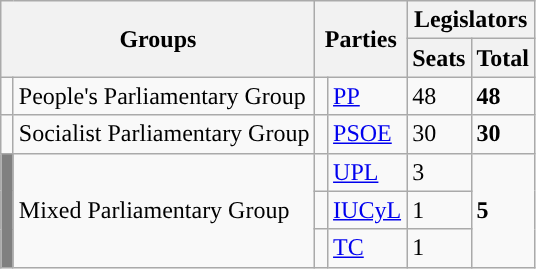<table class="wikitable" style="text-align:left;">
<tr>
<th rowspan="2" colspan="2">Groups</th>
<th rowspan="2" colspan="2">Parties</th>
<th colspan="2">Legislators</th>
</tr>
<tr>
<th>Seats</th>
<th>Total</th>
</tr>
<tr>
<td width="1" style="color:inherit;background:"></td>
<td>People's Parliamentary Group</td>
<td width="1" style="color:inherit;background:"></td>
<td><a href='#'>PP</a></td>
<td>48</td>
<td><strong>48</strong></td>
</tr>
<tr>
<td style="color:inherit;background:"></td>
<td>Socialist Parliamentary Group</td>
<td style="color:inherit;background:"></td>
<td><a href='#'>PSOE</a></td>
<td>30</td>
<td><strong>30</strong></td>
</tr>
<tr>
<td rowspan="3" bgcolor="gray"></td>
<td rowspan="3">Mixed Parliamentary Group</td>
<td style="color:inherit;background:"></td>
<td align="left"><a href='#'>UPL</a></td>
<td>3</td>
<td rowspan="3"><strong>5</strong></td>
</tr>
<tr>
<td style="color:inherit;background:"></td>
<td align="left"><a href='#'>IUCyL</a></td>
<td>1</td>
</tr>
<tr>
<td style="color:inherit;background:"></td>
<td align="left"><a href='#'>TC</a></td>
<td>1</td>
</tr>
</table>
